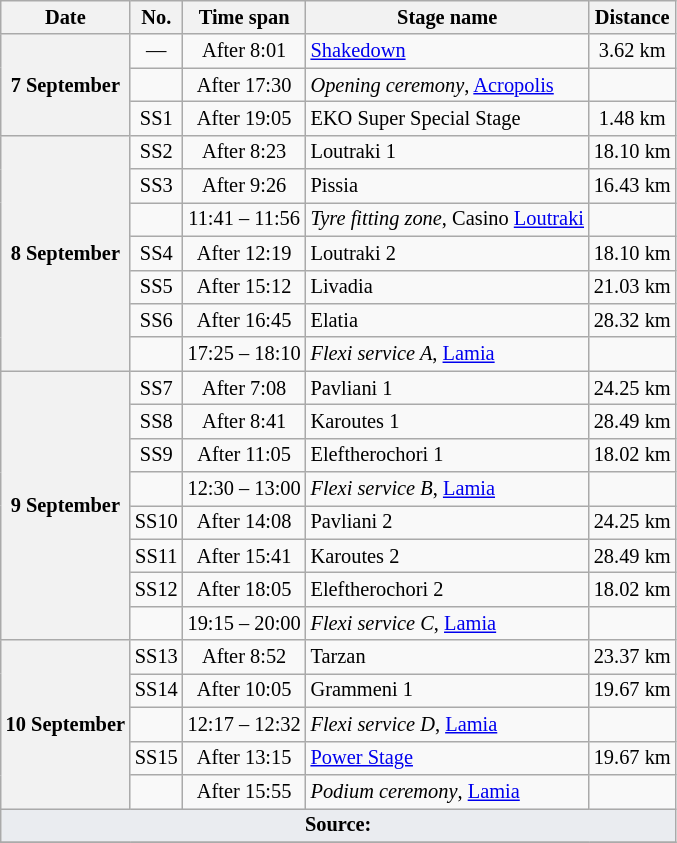<table class="wikitable" style="font-size: 85%;">
<tr>
<th>Date</th>
<th>No.</th>
<th>Time span</th>
<th>Stage name</th>
<th>Distance</th>
</tr>
<tr>
<th rowspan="3">7 September</th>
<td align="center">—</td>
<td align="center">After 8:01</td>
<td><a href='#'>Shakedown</a></td>
<td align="center">3.62 km</td>
</tr>
<tr>
<td align="center"></td>
<td align="center">After 17:30</td>
<td><em>Opening ceremony</em>, <a href='#'>Acropolis</a></td>
<td></td>
</tr>
<tr>
<td align="center">SS1</td>
<td align="center">After 19:05</td>
<td>EKO Super Special Stage</td>
<td align="center">1.48 km</td>
</tr>
<tr>
<th rowspan="7">8 September</th>
<td align="center">SS2</td>
<td align="center">After 8:23</td>
<td>Loutraki 1</td>
<td align="center">18.10 km</td>
</tr>
<tr>
<td align="center">SS3</td>
<td align="center">After 9:26</td>
<td>Pissia</td>
<td align="center">16.43 km</td>
</tr>
<tr>
<td align="center"></td>
<td align="center">11:41 – 11:56</td>
<td><em>Tyre fitting zone</em>, Casino <a href='#'>Loutraki</a></td>
<td></td>
</tr>
<tr>
<td align="center">SS4</td>
<td align="center">After 12:19</td>
<td>Loutraki 2</td>
<td align="center">18.10 km</td>
</tr>
<tr>
<td align="center">SS5</td>
<td align="center">After 15:12</td>
<td>Livadia</td>
<td align="center">21.03 km</td>
</tr>
<tr>
<td align="center">SS6</td>
<td align="center">After 16:45</td>
<td>Elatia</td>
<td align="center">28.32 km</td>
</tr>
<tr>
<td align="center"></td>
<td align="center">17:25 – 18:10</td>
<td><em>Flexi service A</em>, <a href='#'>Lamia</a></td>
<td></td>
</tr>
<tr>
<th rowspan="8">9 September</th>
<td align="center">SS7</td>
<td align="center">After 7:08</td>
<td>Pavliani 1</td>
<td align="center">24.25 km</td>
</tr>
<tr>
<td align="center">SS8</td>
<td align="center">After 8:41</td>
<td>Karoutes 1</td>
<td align="center">28.49 km</td>
</tr>
<tr>
<td align="center">SS9</td>
<td align="center">After 11:05</td>
<td>Eleftherochori 1</td>
<td align="center">18.02 km</td>
</tr>
<tr>
<td align="center"></td>
<td align="center">12:30 – 13:00</td>
<td><em>Flexi service B</em>, <a href='#'>Lamia</a></td>
<td></td>
</tr>
<tr>
<td align="center">SS10</td>
<td align="center">After 14:08</td>
<td>Pavliani 2</td>
<td align="center">24.25 km</td>
</tr>
<tr>
<td align="center">SS11</td>
<td align="center">After 15:41</td>
<td>Karoutes 2</td>
<td align="center">28.49 km</td>
</tr>
<tr>
<td align="center">SS12</td>
<td align="center">After 18:05</td>
<td>Eleftherochori 2</td>
<td align="center">18.02 km</td>
</tr>
<tr>
<td align="center"></td>
<td align="center">19:15 – 20:00</td>
<td><em>Flexi service C</em>, <a href='#'>Lamia</a></td>
<td></td>
</tr>
<tr>
<th rowspan="5">10 September</th>
<td align="center">SS13</td>
<td align="center">After 8:52</td>
<td>Tarzan</td>
<td align="center">23.37 km</td>
</tr>
<tr>
<td align="center">SS14</td>
<td align="center">After 10:05</td>
<td>Grammeni 1</td>
<td align="center">19.67 km</td>
</tr>
<tr>
<td align="center"></td>
<td align="center">12:17 – 12:32</td>
<td><em>Flexi service D</em>, <a href='#'>Lamia</a></td>
<td></td>
</tr>
<tr>
<td align="center">SS15</td>
<td align="center">After 13:15</td>
<td><a href='#'>Power Stage</a></td>
<td align="center">19.67 km</td>
</tr>
<tr>
<td align="center"></td>
<td align="center">After 15:55</td>
<td><em>Podium ceremony</em>, <a href='#'>Lamia</a></td>
<td></td>
</tr>
<tr>
<td colspan="5" style="background-color:#EAECF0;text-align:center"><strong>Source:</strong></td>
</tr>
<tr>
</tr>
</table>
